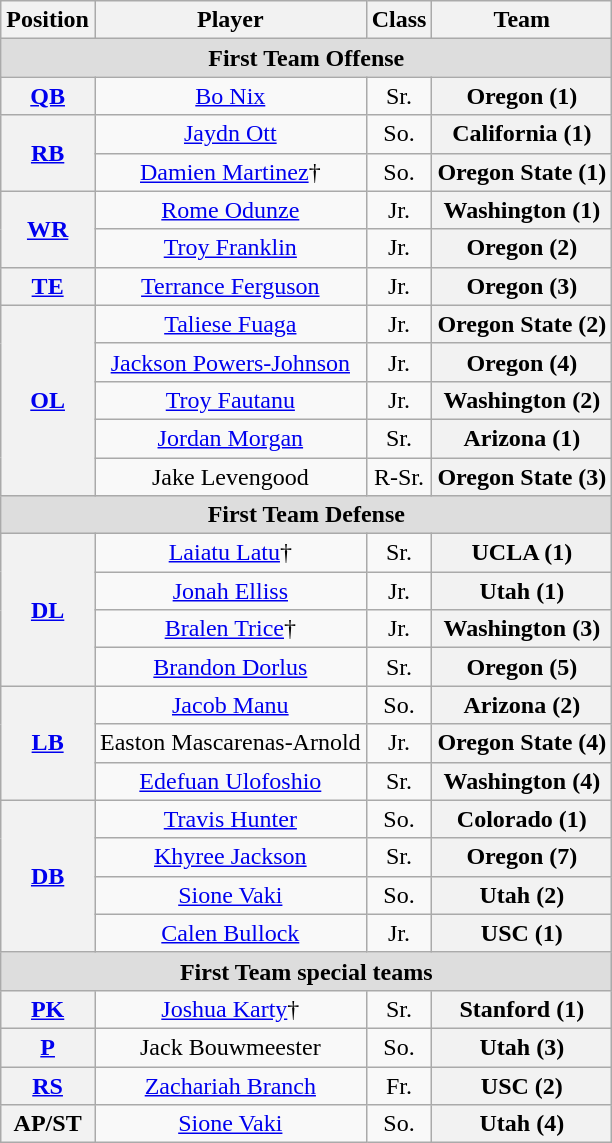<table class="wikitable">
<tr>
<th>Position</th>
<th>Player</th>
<th>Class</th>
<th>Team</th>
</tr>
<tr>
<td colspan="4" style="text-align:center; background:#ddd;"><strong>First Team Offense</strong></td>
</tr>
<tr style="text-align:center;">
<th rowspan="1"><a href='#'>QB</a></th>
<td><a href='#'>Bo Nix</a></td>
<td>Sr.</td>
<th style=>Oregon (1)</th>
</tr>
<tr style="text-align:center;">
<th rowspan="2"><a href='#'>RB</a></th>
<td><a href='#'>Jaydn Ott</a></td>
<td>So.</td>
<th style=>California (1)</th>
</tr>
<tr style="text-align:center;">
<td><a href='#'>Damien Martinez</a>†</td>
<td>So.</td>
<th style=>Oregon State (1)</th>
</tr>
<tr style="text-align:center;">
<th rowspan="2"><a href='#'>WR</a></th>
<td><a href='#'>Rome Odunze</a></td>
<td>Jr.</td>
<th style=>Washington (1)</th>
</tr>
<tr style="text-align:center;">
<td><a href='#'>Troy Franklin</a></td>
<td>Jr.</td>
<th style=>Oregon (2)</th>
</tr>
<tr style="text-align:center;">
<th rowspan="1"><a href='#'>TE</a></th>
<td><a href='#'>Terrance Ferguson</a></td>
<td>Jr.</td>
<th style=>Oregon (3)</th>
</tr>
<tr style="text-align:center;">
<th rowspan="5"><a href='#'>OL</a></th>
<td><a href='#'>Taliese Fuaga</a></td>
<td>Jr.</td>
<th style=>Oregon State (2)</th>
</tr>
<tr style="text-align:center;">
<td><a href='#'>Jackson Powers-Johnson</a></td>
<td>Jr.</td>
<th style=>Oregon (4)</th>
</tr>
<tr style="text-align:center;">
<td><a href='#'>Troy Fautanu</a></td>
<td>Jr.</td>
<th style=>Washington (2)</th>
</tr>
<tr style="text-align:center;">
<td><a href='#'>Jordan Morgan</a></td>
<td>Sr.</td>
<th style=>Arizona (1)</th>
</tr>
<tr style="text-align:center;">
<td>Jake Levengood</td>
<td>R-Sr.</td>
<th style=>Oregon State (3)</th>
</tr>
<tr style="text-align:center;">
<td colspan="4" style="text-align:center; background:#ddd;"><strong>First Team Defense</strong></td>
</tr>
<tr style="text-align:center;">
<th rowspan="4"><a href='#'>DL</a></th>
<td><a href='#'>Laiatu Latu</a>†</td>
<td>Sr.</td>
<th style=>UCLA (1)</th>
</tr>
<tr style="text-align:center;">
<td><a href='#'>Jonah Elliss</a></td>
<td>Jr.</td>
<th style=>Utah (1)</th>
</tr>
<tr style="text-align:center;">
<td><a href='#'>Bralen Trice</a>†</td>
<td>Jr.</td>
<th style=>Washington (3)</th>
</tr>
<tr style="text-align:center;">
<td><a href='#'>Brandon Dorlus</a></td>
<td>Sr.</td>
<th style=>Oregon (5)</th>
</tr>
<tr style="text-align:center;">
<th rowspan="3"><a href='#'>LB</a></th>
<td><a href='#'>Jacob Manu</a></td>
<td>So.</td>
<th style=>Arizona (2)</th>
</tr>
<tr style="text-align:center;">
<td>Easton Mascarenas-Arnold</td>
<td>Jr.</td>
<th style=>Oregon State (4)</th>
</tr>
<tr style="text-align:center;">
<td><a href='#'>Edefuan Ulofoshio</a></td>
<td>Sr.</td>
<th style=>Washington (4)</th>
</tr>
<tr style="text-align:center;">
<th rowspan="4"><a href='#'>DB</a></th>
<td><a href='#'>Travis Hunter</a></td>
<td>So.</td>
<th style=>Colorado (1)</th>
</tr>
<tr style="text-align:center;">
<td><a href='#'>Khyree Jackson</a></td>
<td>Sr.</td>
<th style=>Oregon (7)</th>
</tr>
<tr style="text-align:center;">
<td><a href='#'>Sione Vaki</a></td>
<td>So.</td>
<th style=>Utah (2)</th>
</tr>
<tr style="text-align:center;">
<td><a href='#'>Calen Bullock</a></td>
<td>Jr.</td>
<th style=>USC (1)</th>
</tr>
<tr>
<td colspan="4" style="text-align:center; background:#ddd;"><strong>First Team special teams</strong></td>
</tr>
<tr style="text-align:center;">
<th rowspan="1"><a href='#'>PK</a></th>
<td><a href='#'>Joshua Karty</a>†</td>
<td>Sr.</td>
<th style=>Stanford (1)</th>
</tr>
<tr style="text-align:center;">
<th rowspan="1"><a href='#'>P</a></th>
<td>Jack Bouwmeester</td>
<td>So.</td>
<th style=>Utah (3)</th>
</tr>
<tr style="text-align:center;">
<th rowspan="1"><a href='#'>RS</a></th>
<td><a href='#'>Zachariah Branch</a></td>
<td>Fr.</td>
<th style=>USC (2)</th>
</tr>
<tr style="text-align:center;">
<th rowspan="2">AP/ST</th>
<td><a href='#'>Sione Vaki</a></td>
<td>So.</td>
<th style=>Utah (4)</th>
</tr>
</table>
